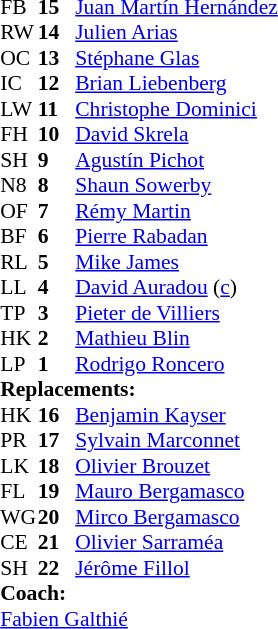<table style="font-size: 90%" cellspacing="0" cellpadding="0"  align="center">
<tr>
<td colspan="4"></td>
</tr>
<tr>
<th width="25"></th>
<th width="25"></th>
</tr>
<tr>
<td>FB</td>
<td><strong>15</strong></td>
<td> <a href='#'>Juan Martín Hernández</a></td>
<td></td>
<td></td>
</tr>
<tr>
<td>RW</td>
<td><strong>14</strong></td>
<td> <a href='#'>Julien Arias</a></td>
</tr>
<tr>
<td>OC</td>
<td><strong>13</strong></td>
<td> <a href='#'>Stéphane Glas</a></td>
</tr>
<tr>
<td>IC</td>
<td><strong>12</strong></td>
<td> <a href='#'>Brian Liebenberg</a></td>
</tr>
<tr>
<td>LW</td>
<td><strong>11</strong></td>
<td> <a href='#'>Christophe Dominici</a></td>
<td></td>
<td></td>
</tr>
<tr>
<td>FH</td>
<td><strong>10</strong></td>
<td> <a href='#'>David Skrela</a></td>
</tr>
<tr>
<td>SH</td>
<td><strong>9</strong></td>
<td> <a href='#'>Agustín Pichot</a></td>
</tr>
<tr>
<td>N8</td>
<td><strong>8</strong></td>
<td> <a href='#'>Shaun Sowerby</a></td>
</tr>
<tr>
<td>OF</td>
<td><strong>7</strong></td>
<td> <a href='#'>Rémy Martin</a></td>
</tr>
<tr>
<td>BF</td>
<td><strong>6</strong></td>
<td> <a href='#'>Pierre Rabadan</a></td>
<td></td>
<td></td>
</tr>
<tr>
<td>RL</td>
<td><strong>5</strong></td>
<td> <a href='#'>Mike James</a></td>
</tr>
<tr>
<td>LL</td>
<td><strong>4</strong></td>
<td> <a href='#'>David Auradou</a> (<a href='#'>c</a>)</td>
<td></td>
<td></td>
</tr>
<tr>
<td>TP</td>
<td><strong>3</strong></td>
<td> <a href='#'>Pieter de Villiers</a></td>
<td></td>
<td> </td>
</tr>
<tr>
<td>HK</td>
<td><strong>2</strong></td>
<td> <a href='#'>Mathieu Blin</a></td>
<td></td>
<td></td>
</tr>
<tr>
<td>LP</td>
<td><strong>1</strong></td>
<td> <a href='#'>Rodrigo Roncero</a></td>
<td></td>
<td></td>
</tr>
<tr>
<td colspan=3><strong>Replacements:</strong></td>
</tr>
<tr>
<td>HK</td>
<td><strong>16</strong></td>
<td> <a href='#'>Benjamin Kayser</a></td>
<td></td>
<td></td>
</tr>
<tr>
<td>PR</td>
<td><strong>17</strong></td>
<td> <a href='#'>Sylvain Marconnet</a></td>
<td></td>
<td></td>
</tr>
<tr>
<td>LK</td>
<td><strong>18</strong></td>
<td> <a href='#'>Olivier Brouzet</a></td>
<td></td>
<td></td>
</tr>
<tr>
<td>FL</td>
<td><strong>19</strong></td>
<td> <a href='#'>Mauro Bergamasco</a></td>
<td></td>
<td></td>
</tr>
<tr>
<td>WG</td>
<td><strong>20</strong></td>
<td> <a href='#'>Mirco Bergamasco</a></td>
<td></td>
<td></td>
</tr>
<tr>
<td>CE</td>
<td><strong>21</strong></td>
<td> <a href='#'>Olivier Sarraméa</a></td>
<td></td>
<td></td>
</tr>
<tr>
<td>SH</td>
<td><strong>22</strong></td>
<td> <a href='#'>Jérôme Fillol</a></td>
</tr>
<tr>
<td colspan=3><strong>Coach:</strong></td>
</tr>
<tr>
<td colspan="4"> <a href='#'>Fabien Galthié</a></td>
</tr>
</table>
